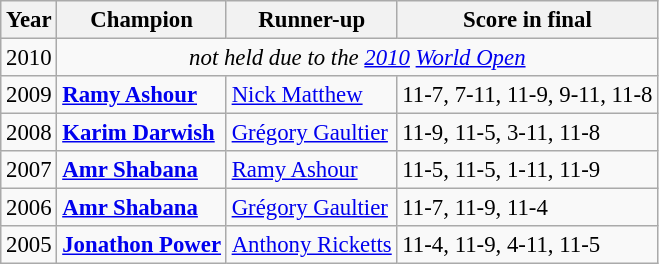<table class="wikitable" style="font-size:95%;">
<tr>
<th>Year</th>
<th>Champion</th>
<th>Runner-up</th>
<th>Score in final</th>
</tr>
<tr>
<td>2010</td>
<td rowspan=1 colspan=3 align="center"><em>not held due to the <a href='#'>2010</a> <a href='#'>World Open</a></em></td>
</tr>
<tr>
<td>2009</td>
<td> <strong><a href='#'>Ramy Ashour</a></strong></td>
<td> <a href='#'>Nick Matthew</a></td>
<td>11-7, 7-11, 11-9, 9-11, 11-8</td>
</tr>
<tr>
<td>2008</td>
<td> <strong><a href='#'>Karim Darwish</a></strong></td>
<td> <a href='#'>Grégory Gaultier</a></td>
<td>11-9, 11-5, 3-11, 11-8</td>
</tr>
<tr>
<td>2007</td>
<td> <strong><a href='#'>Amr Shabana</a></strong></td>
<td> <a href='#'>Ramy Ashour</a></td>
<td>11-5, 11-5, 1-11, 11-9</td>
</tr>
<tr>
<td>2006</td>
<td> <strong><a href='#'>Amr Shabana</a></strong></td>
<td> <a href='#'>Grégory Gaultier</a></td>
<td>11-7, 11-9, 11-4</td>
</tr>
<tr>
<td>2005</td>
<td> <strong><a href='#'>Jonathon Power</a></strong></td>
<td> <a href='#'>Anthony Ricketts</a></td>
<td>11-4, 11-9, 4-11, 11-5</td>
</tr>
</table>
